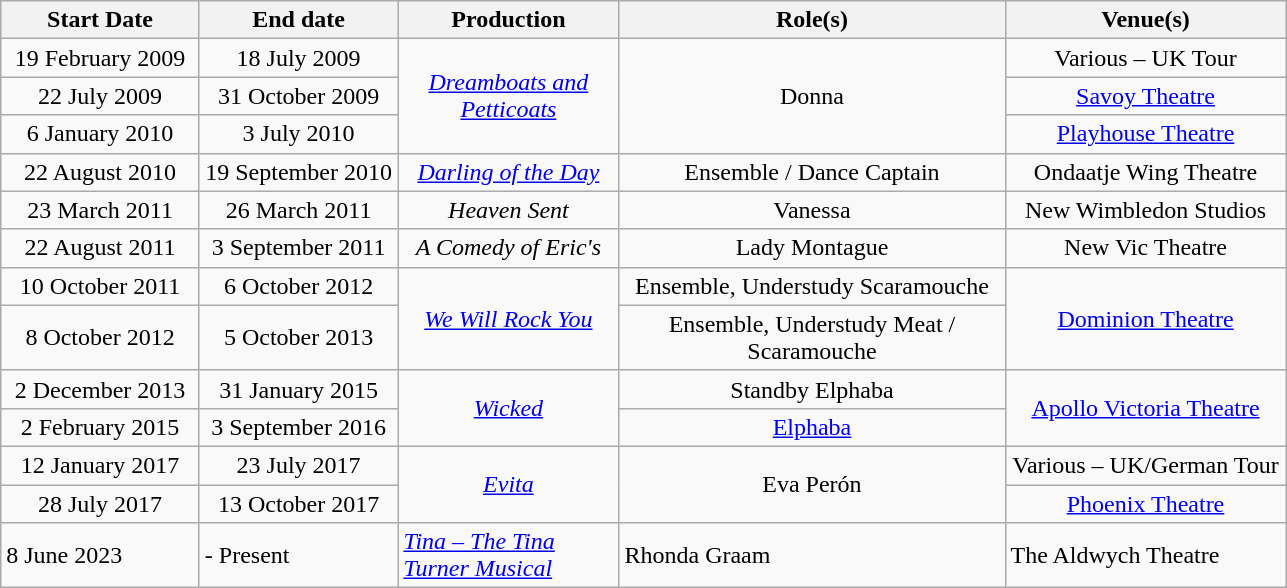<table class="wikitable">
<tr>
<th width="125">Start Date</th>
<th width="125">End date</th>
<th width="140">Production</th>
<th width="250">Role(s)</th>
<th width="180">Venue(s)</th>
</tr>
<tr>
<td align="center">19 February 2009</td>
<td align="center">18 July 2009</td>
<td rowspan="3" align="center"><em><a href='#'>Dreamboats and Petticoats</a></em></td>
<td rowspan="3" align="center">Donna</td>
<td align="center">Various – UK Tour</td>
</tr>
<tr>
<td align="center">22 July 2009</td>
<td align="center">31 October 2009</td>
<td align="center"><a href='#'>Savoy Theatre</a></td>
</tr>
<tr>
<td align="center">6 January 2010</td>
<td align="center">3 July 2010</td>
<td align="center"><a href='#'>Playhouse Theatre</a></td>
</tr>
<tr>
<td align="center">22 August 2010</td>
<td align="center">19 September 2010</td>
<td align="center"><em><a href='#'>Darling of the Day</a></em></td>
<td align="center">Ensemble / Dance Captain</td>
<td align="center">Ondaatje Wing Theatre</td>
</tr>
<tr>
<td align="center">23 March 2011</td>
<td align="center">26 March 2011</td>
<td align="center"><em>Heaven Sent</em></td>
<td align="center">Vanessa</td>
<td align="center">New Wimbledon Studios</td>
</tr>
<tr>
<td align="center">22 August 2011</td>
<td align="center">3 September 2011</td>
<td align="center"><em>A Comedy of Eric's</em></td>
<td align="center">Lady Montague</td>
<td align="center">New Vic Theatre</td>
</tr>
<tr>
<td align="center">10 October 2011</td>
<td align="center">6 October 2012</td>
<td rowspan="2" align="center"><em><a href='#'>We Will Rock You</a></em></td>
<td align="center">Ensemble, Understudy Scaramouche</td>
<td rowspan ="2" align="center"><a href='#'>Dominion Theatre</a></td>
</tr>
<tr>
<td align="center">8 October 2012</td>
<td align="center">5 October 2013</td>
<td align="center">Ensemble, Understudy Meat / Scaramouche</td>
</tr>
<tr>
<td align="center">2 December 2013</td>
<td align="center">31 January 2015</td>
<td rowspan="2" align="center"><em><a href='#'>Wicked</a></em></td>
<td align="center">Standby Elphaba</td>
<td rowspan="2" align="center"><a href='#'>Apollo Victoria Theatre</a></td>
</tr>
<tr>
<td align="center">2 February 2015</td>
<td align="center">3 September 2016</td>
<td align="center"><a href='#'>Elphaba</a></td>
</tr>
<tr>
<td align="center">12 January 2017</td>
<td align="center">23 July 2017</td>
<td rowspan="2" align="center"><em><a href='#'>Evita</a></em></td>
<td rowspan="2" align="center">Eva Perón</td>
<td align="center">Various – UK/German Tour</td>
</tr>
<tr>
<td align="center">28 July 2017</td>
<td align="center">13 October 2017</td>
<td align="center"><a href='#'>Phoenix Theatre</a></td>
</tr>
<tr>
<td>8 June 2023</td>
<td>- Present</td>
<td><em><a href='#'>Tina – The Tina Turner Musical</a></em></td>
<td>Rhonda Graam</td>
<td>The Aldwych Theatre</td>
</tr>
</table>
